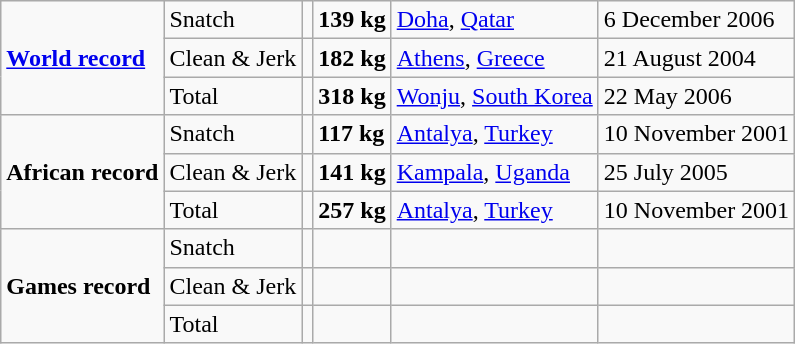<table class="wikitable">
<tr>
<td rowspan=3><strong><a href='#'>World record</a></strong></td>
<td>Snatch</td>
<td></td>
<td><strong>139 kg</strong></td>
<td><a href='#'>Doha</a>, <a href='#'>Qatar</a></td>
<td>6 December 2006</td>
</tr>
<tr>
<td>Clean & Jerk</td>
<td></td>
<td><strong>182 kg</strong></td>
<td><a href='#'>Athens</a>, <a href='#'>Greece</a></td>
<td>21 August 2004</td>
</tr>
<tr>
<td>Total</td>
<td></td>
<td><strong>318 kg</strong></td>
<td><a href='#'>Wonju</a>, <a href='#'>South Korea</a></td>
<td>22 May 2006</td>
</tr>
<tr>
<td rowspan=3><strong>African record</strong></td>
<td>Snatch</td>
<td></td>
<td><strong>117 kg</strong></td>
<td><a href='#'>Antalya</a>, <a href='#'>Turkey</a></td>
<td>10 November 2001</td>
</tr>
<tr>
<td>Clean & Jerk</td>
<td></td>
<td><strong>141 kg</strong></td>
<td><a href='#'>Kampala</a>, <a href='#'>Uganda</a></td>
<td>25 July 2005</td>
</tr>
<tr>
<td>Total</td>
<td></td>
<td><strong>257 kg</strong></td>
<td><a href='#'>Antalya</a>, <a href='#'>Turkey</a></td>
<td>10 November 2001</td>
</tr>
<tr>
<td rowspan=3><strong>Games record</strong></td>
<td>Snatch</td>
<td></td>
<td></td>
<td></td>
<td></td>
</tr>
<tr>
<td>Clean & Jerk</td>
<td></td>
<td></td>
<td></td>
<td></td>
</tr>
<tr>
<td>Total</td>
<td></td>
<td></td>
<td></td>
<td></td>
</tr>
</table>
